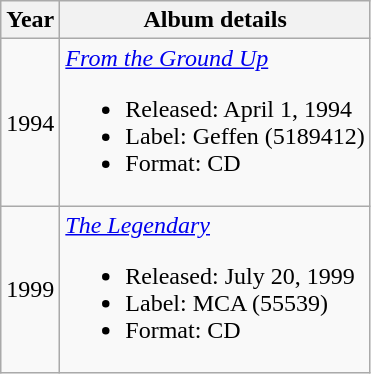<table class="wikitable" border="1">
<tr>
<th>Year</th>
<th>Album details</th>
</tr>
<tr>
<td>1994</td>
<td align="left"><em><a href='#'>From the Ground Up</a></em><br><ul><li>Released: April 1, 1994</li><li>Label: Geffen (5189412)</li><li>Format: CD</li></ul></td>
</tr>
<tr>
<td>1999</td>
<td align="left"><em><a href='#'>The Legendary</a></em><br><ul><li>Released: July 20, 1999</li><li>Label: MCA (55539)</li><li>Format: CD</li></ul></td>
</tr>
</table>
